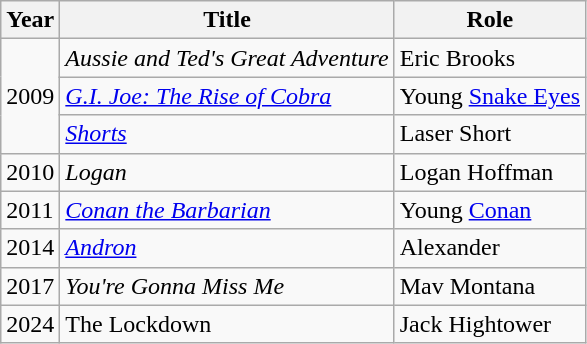<table class="wikitable">
<tr>
<th>Year</th>
<th>Title</th>
<th>Role</th>
</tr>
<tr>
<td rowspan="3">2009</td>
<td><em>Aussie and Ted's Great Adventure</em></td>
<td>Eric Brooks</td>
</tr>
<tr>
<td><em><a href='#'>G.I. Joe: The Rise of Cobra</a></em></td>
<td>Young <a href='#'>Snake Eyes</a></td>
</tr>
<tr>
<td><em><a href='#'>Shorts</a></em></td>
<td>Laser Short</td>
</tr>
<tr>
<td>2010</td>
<td><em>Logan</em></td>
<td>Logan Hoffman</td>
</tr>
<tr>
<td>2011</td>
<td><em><a href='#'>Conan the Barbarian</a></em></td>
<td>Young <a href='#'>Conan</a></td>
</tr>
<tr>
<td>2014</td>
<td><em><a href='#'>Andron</a></em></td>
<td>Alexander</td>
</tr>
<tr>
<td>2017</td>
<td><em> You're Gonna Miss Me</em></td>
<td>Mav Montana</td>
</tr>
<tr>
<td>2024</td>
<td>The Lockdown</td>
<td>Jack Hightower</td>
</tr>
</table>
